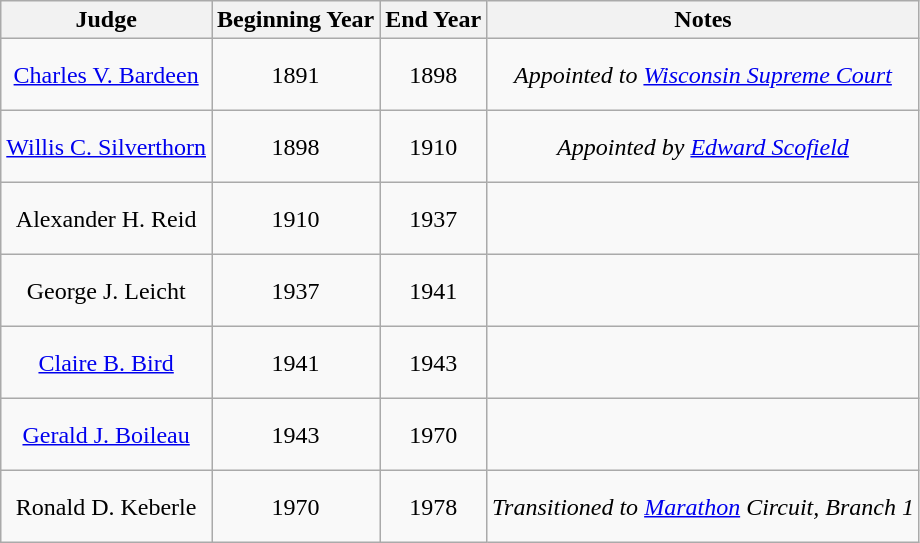<table class=wikitable style="text-align:center">
<tr>
<th>Judge</th>
<th>Beginning Year</th>
<th>End Year</th>
<th>Notes</th>
</tr>
<tr style="height:3em">
<td><a href='#'>Charles V. Bardeen</a></td>
<td>1891</td>
<td>1898</td>
<td><em>Appointed to <a href='#'>Wisconsin Supreme Court</a></em></td>
</tr>
<tr style="height:3em">
<td><a href='#'>Willis C. Silverthorn</a></td>
<td>1898</td>
<td>1910</td>
<td><em>Appointed by <a href='#'>Edward Scofield</a></em></td>
</tr>
<tr style="height:3em">
<td>Alexander H. Reid</td>
<td>1910</td>
<td>1937</td>
<td></td>
</tr>
<tr style="height:3em">
<td>George J. Leicht</td>
<td>1937</td>
<td>1941</td>
<td></td>
</tr>
<tr style="height:3em">
<td><a href='#'>Claire B. Bird</a></td>
<td>1941</td>
<td>1943</td>
<td></td>
</tr>
<tr style="height:3em">
<td><a href='#'>Gerald J. Boileau</a></td>
<td>1943</td>
<td>1970</td>
<td></td>
</tr>
<tr style="height:3em">
<td>Ronald D. Keberle</td>
<td>1970</td>
<td>1978</td>
<td><em>Transitioned to <a href='#'>Marathon</a> Circuit, Branch 1</em></td>
</tr>
</table>
